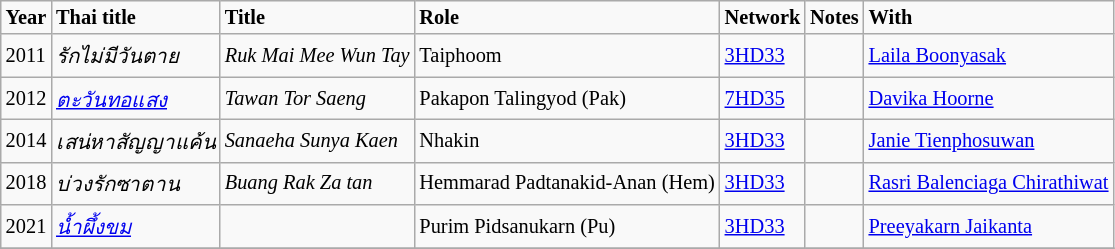<table class="wikitable" style="font-size: 85%;">
<tr>
<td><strong>Year</strong></td>
<td><strong>Thai title</strong></td>
<td><strong>Title</strong></td>
<td><strong>Role</strong></td>
<td><strong>Network</strong></td>
<td><strong>Notes</strong></td>
<td><strong>With</strong></td>
</tr>
<tr>
<td rowspan="1">2011</td>
<td><em>รักไม่มีวันตาย</em></td>
<td><em>Ruk Mai Mee Wun Tay</em></td>
<td>Taiphoom</td>
<td><a href='#'>3HD33</a></td>
<td></td>
<td><a href='#'>Laila Boonyasak</a></td>
</tr>
<tr>
<td rowspan="1">2012</td>
<td><em><a href='#'>ตะวันทอแสง</a></em></td>
<td><em>Tawan Tor Saeng</em></td>
<td>Pakapon Talingyod (Pak)</td>
<td><a href='#'>7HD35</a></td>
<td></td>
<td><a href='#'>Davika Hoorne</a></td>
</tr>
<tr>
<td rowspan="1">2014</td>
<td><em>เสน่หาสัญญาแค้น</em></td>
<td><em> Sanaeha Sunya Kaen </em></td>
<td>Nhakin</td>
<td><a href='#'>3HD33</a></td>
<td></td>
<td><a href='#'>Janie Tienphosuwan</a></td>
</tr>
<tr>
<td rowspan="1">2018</td>
<td><em>บ่วงรักซาตาน</em></td>
<td><em>Buang Rak Za tan</em></td>
<td>Hemmarad Padtanakid-Anan (Hem)</td>
<td><a href='#'>3HD33</a></td>
<td></td>
<td><a href='#'>Rasri Balenciaga Chirathiwat</a></td>
</tr>
<tr>
<td rowspan="1">2021</td>
<td><em><a href='#'>น้ำผึ้งขม</a></em></td>
<td><em> </em></td>
<td>Purim Pidsanukarn (Pu)</td>
<td><a href='#'>3HD33</a></td>
<td></td>
<td><a href='#'>Preeyakarn Jaikanta</a></td>
</tr>
<tr>
</tr>
</table>
